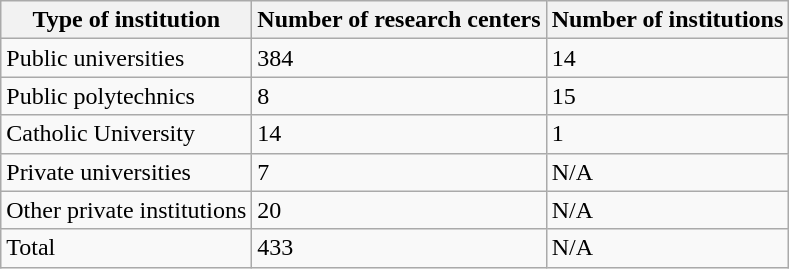<table class="wikitable">
<tr>
<th>Type of institution</th>
<th>Number of research centers</th>
<th>Number of institutions</th>
</tr>
<tr>
<td>Public universities</td>
<td>384</td>
<td>14</td>
</tr>
<tr>
<td>Public polytechnics</td>
<td>8</td>
<td>15</td>
</tr>
<tr>
<td>Catholic University</td>
<td>14</td>
<td>1</td>
</tr>
<tr>
<td>Private universities</td>
<td>7</td>
<td>N/A</td>
</tr>
<tr>
<td>Other private institutions</td>
<td>20</td>
<td>N/A</td>
</tr>
<tr>
<td>Total</td>
<td>433</td>
<td>N/A</td>
</tr>
</table>
